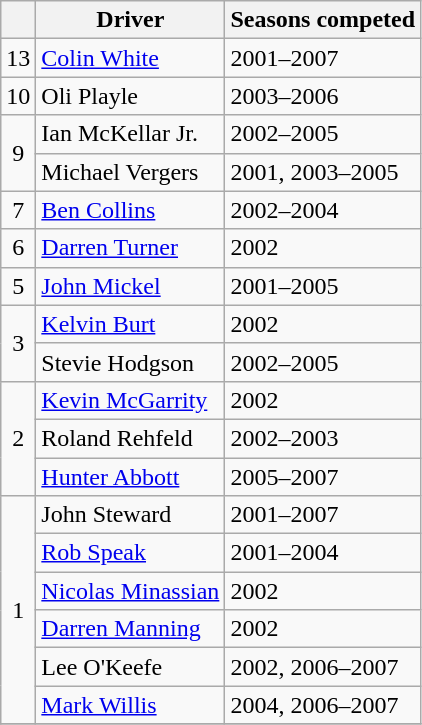<table class="wikitable">
<tr>
<th></th>
<th>Driver</th>
<th>Seasons competed</th>
</tr>
<tr>
<td align=center>13</td>
<td> <a href='#'>Colin White</a></td>
<td>2001–2007</td>
</tr>
<tr>
<td align=center>10</td>
<td> Oli Playle</td>
<td>2003–2006</td>
</tr>
<tr>
<td align=center rowspan=2>9</td>
<td> Ian McKellar Jr.</td>
<td>2002–2005</td>
</tr>
<tr>
<td> Michael Vergers</td>
<td>2001, 2003–2005</td>
</tr>
<tr>
<td align=center>7</td>
<td> <a href='#'>Ben Collins</a></td>
<td>2002–2004</td>
</tr>
<tr>
<td align=center>6</td>
<td> <a href='#'>Darren Turner</a></td>
<td>2002</td>
</tr>
<tr>
<td align=center>5</td>
<td> <a href='#'>John Mickel</a></td>
<td>2001–2005</td>
</tr>
<tr>
<td align=center rowspan=2>3</td>
<td> <a href='#'>Kelvin Burt</a></td>
<td>2002</td>
</tr>
<tr>
<td> Stevie Hodgson</td>
<td>2002–2005</td>
</tr>
<tr>
<td align=center rowspan=3>2</td>
<td> <a href='#'>Kevin McGarrity</a></td>
<td>2002</td>
</tr>
<tr>
<td> Roland Rehfeld</td>
<td>2002–2003</td>
</tr>
<tr>
<td> <a href='#'>Hunter Abbott</a></td>
<td>2005–2007</td>
</tr>
<tr>
<td align=center rowspan=6>1</td>
<td> John Steward</td>
<td>2001–2007</td>
</tr>
<tr>
<td> <a href='#'>Rob Speak</a></td>
<td>2001–2004</td>
</tr>
<tr>
<td> <a href='#'>Nicolas Minassian</a></td>
<td>2002</td>
</tr>
<tr>
<td> <a href='#'>Darren Manning</a></td>
<td>2002</td>
</tr>
<tr>
<td> Lee O'Keefe</td>
<td>2002, 2006–2007</td>
</tr>
<tr>
<td> <a href='#'>Mark Willis</a></td>
<td>2004, 2006–2007</td>
</tr>
<tr>
</tr>
</table>
